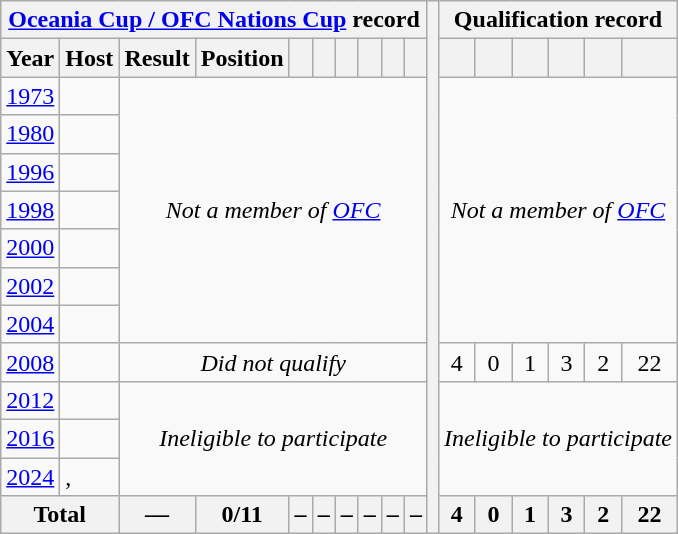<table class="wikitable" style="text-align: center;">
<tr>
<th colspan=10><a href='#'>Oceania Cup / OFC Nations Cup</a> record</th>
<th rowspan=15></th>
<th colspan=6>Qualification record</th>
</tr>
<tr>
<th>Year</th>
<th>Host</th>
<th>Result</th>
<th>Position</th>
<th></th>
<th></th>
<th></th>
<th></th>
<th></th>
<th></th>
<th></th>
<th></th>
<th></th>
<th></th>
<th></th>
<th></th>
</tr>
<tr>
<td><a href='#'>1973</a></td>
<td align=left></td>
<td colspan=8 rowspan=7><em>Not a member of <a href='#'>OFC</a></em></td>
<td colspan=6 rowspan=7><em>Not a member of <a href='#'>OFC</a></em></td>
</tr>
<tr>
<td><a href='#'>1980</a></td>
<td align=left></td>
</tr>
<tr>
<td><a href='#'>1996</a></td>
<td align=left></td>
</tr>
<tr>
<td><a href='#'>1998</a></td>
<td align=left></td>
</tr>
<tr>
<td><a href='#'>2000</a></td>
<td align=left></td>
</tr>
<tr>
<td><a href='#'>2002</a></td>
<td align=left></td>
</tr>
<tr>
<td><a href='#'>2004</a></td>
<td align=left></td>
</tr>
<tr>
<td><a href='#'>2008</a></td>
<td align=left></td>
<td colspan=8><em>Did not qualify</em></td>
<td>4</td>
<td>0</td>
<td>1</td>
<td>3</td>
<td>2</td>
<td>22</td>
</tr>
<tr>
<td><a href='#'>2012</a></td>
<td align=left></td>
<td colspan=8 rowspan=3><em>Ineligible to participate</em></td>
<td colspan=6 rowspan=3><em>Ineligible to participate</em></td>
</tr>
<tr>
<td><a href='#'>2016</a></td>
<td align=left></td>
</tr>
<tr>
<td><a href='#'>2024</a></td>
<td align=left>, </td>
</tr>
<tr>
<th colspan=2>Total</th>
<th>—</th>
<th>0/11</th>
<th>–</th>
<th>–</th>
<th>–</th>
<th>–</th>
<th>–</th>
<th>–</th>
<th>4</th>
<th>0</th>
<th>1</th>
<th>3</th>
<th>2</th>
<th>22</th>
</tr>
</table>
